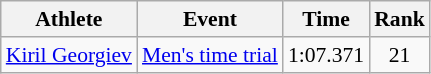<table class=wikitable style="font-size:90%">
<tr>
<th>Athlete</th>
<th>Event</th>
<th>Time</th>
<th>Rank</th>
</tr>
<tr align=center>
<td align=left><a href='#'>Kiril Georgiev</a></td>
<td align=left><a href='#'>Men's time trial</a></td>
<td>1:07.371</td>
<td>21</td>
</tr>
</table>
